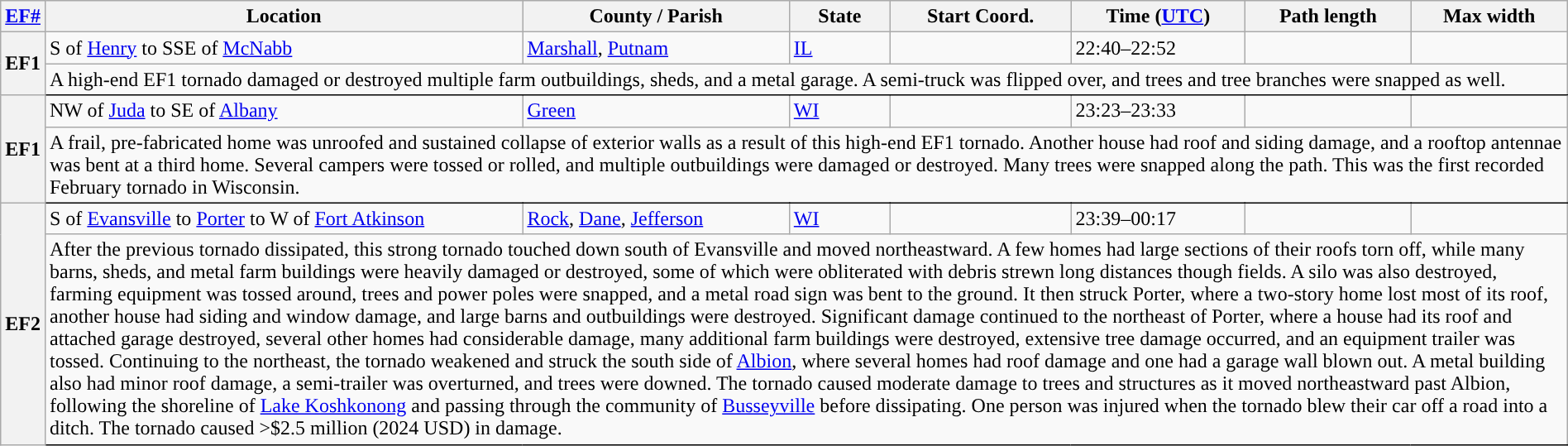<table class="wikitable sortable" style="width:100%;">
<tr>
<th scope="col" width="2%" align="center"><a href='#'>EF#</a></th>
<th scope="col" align="center" class="unsortable">Location</th>
<th scope="col" align="center" class="unsortable">County / Parish</th>
<th scope="col" align="center">State</th>
<th scope="col" align="center">Start Coord.</th>
<th scope="col" align="center">Time (<a href='#'>UTC</a>)</th>
<th scope="col" align="center">Path length</th>
<th scope="col" align="center">Max width</th>
</tr>
<tr>
<th scope="row" rowspan="2" style="background-color:#">EF1</th>
<td>S of <a href='#'>Henry</a> to SSE of <a href='#'>McNabb</a></td>
<td><a href='#'>Marshall</a>, <a href='#'>Putnam</a></td>
<td><a href='#'>IL</a></td>
<td></td>
<td>22:40–22:52</td>
<td></td>
<td></td>
</tr>
<tr class="expand-child">
<td colspan="8" style=" border-bottom: 1px solid black;">A high-end EF1 tornado damaged or destroyed multiple farm outbuildings, sheds, and a metal garage. A semi-truck was flipped over, and trees and tree branches were snapped as well.</td>
</tr>
<tr>
<th scope="row" rowspan="2" style="background-color:#">EF1</th>
<td>NW of <a href='#'>Juda</a> to SE of <a href='#'>Albany</a></td>
<td><a href='#'>Green</a></td>
<td><a href='#'>WI</a></td>
<td></td>
<td>23:23–23:33</td>
<td></td>
<td></td>
</tr>
<tr class="expand-child">
<td colspan="8" style=" border-bottom: 1px solid black;">A frail, pre-fabricated home was unroofed and sustained collapse of exterior walls as a result of this high-end EF1 tornado. Another house had roof and siding damage, and a rooftop antennae was bent at a third home. Several campers were tossed or rolled, and multiple outbuildings were damaged or destroyed. Many trees were snapped along the path. This was the first recorded February tornado in Wisconsin.</td>
</tr>
<tr>
<th scope="row" rowspan="2" style="background-color:#">EF2</th>
<td>S of <a href='#'>Evansville</a> to <a href='#'>Porter</a> to W of <a href='#'>Fort Atkinson</a></td>
<td><a href='#'>Rock</a>, <a href='#'>Dane</a>, <a href='#'>Jefferson</a></td>
<td><a href='#'>WI</a></td>
<td></td>
<td>23:39–00:17</td>
<td></td>
<td></td>
</tr>
<tr class="expand-child">
<td colspan="8" style=" border-bottom: 1px solid black;">After the previous tornado dissipated, this strong tornado touched down south of Evansville and moved northeastward. A few homes had large sections of their roofs torn off, while many barns, sheds, and metal farm buildings were heavily damaged or destroyed, some of which were obliterated with debris strewn long distances though fields. A silo was also destroyed, farming equipment was tossed around, trees and power poles were snapped, and a metal road sign was bent to the ground. It then struck Porter, where a two-story home lost most of its roof, another house had siding and window damage, and large barns and outbuildings were destroyed. Significant damage continued to the northeast of Porter, where a house had its roof and attached garage destroyed, several other homes had considerable damage, many additional farm buildings were destroyed, extensive tree damage occurred, and an equipment trailer was tossed. Continuing to the northeast, the tornado weakened and struck the south side of <a href='#'>Albion</a>, where several homes had roof damage and one had a garage wall blown out. A metal building also had minor roof damage, a semi-trailer was overturned, and trees were downed. The tornado caused moderate damage to trees and structures as it moved northeastward past Albion, following the shoreline of <a href='#'>Lake Koshkonong</a> and passing through the community of <a href='#'>Busseyville</a> before dissipating. One person was injured when the tornado blew their car off a road into a ditch. The tornado caused >$2.5 million (2024 USD) in damage.</td>
</tr>
</table>
